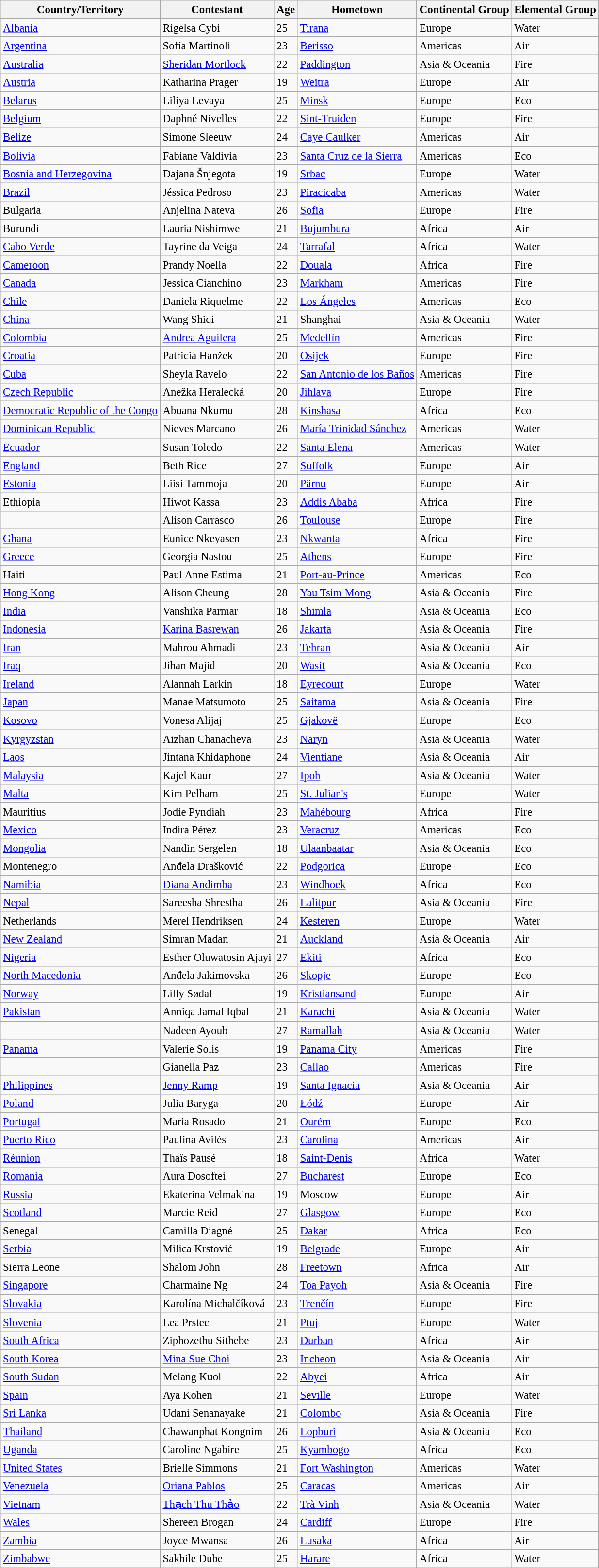<table class="wikitable sortable" style="font-size: 95%;">
<tr>
<th>Country/Territory</th>
<th>Contestant</th>
<th>Age</th>
<th>Hometown</th>
<th>Continental Group</th>
<th>Elemental Group</th>
</tr>
<tr>
<td> <a href='#'>Albania</a></td>
<td>Rigelsa Cybi</td>
<td>25</td>
<td><a href='#'>Tirana</a></td>
<td>Europe</td>
<td>Water</td>
</tr>
<tr>
<td> <a href='#'>Argentina</a></td>
<td>Sofía Martinoli</td>
<td>23</td>
<td><a href='#'>Berisso</a></td>
<td>Americas</td>
<td>Air</td>
</tr>
<tr>
<td> <a href='#'>Australia</a></td>
<td><a href='#'>Sheridan Mortlock</a></td>
<td>22</td>
<td><a href='#'>Paddington</a></td>
<td>Asia & Oceania</td>
<td>Fire</td>
</tr>
<tr>
<td> <a href='#'>Austria</a></td>
<td>Katharina Prager</td>
<td>19</td>
<td><a href='#'>Weitra</a></td>
<td>Europe</td>
<td>Air</td>
</tr>
<tr>
<td> <a href='#'>Belarus</a></td>
<td>Liliya Levaya</td>
<td>25</td>
<td><a href='#'>Minsk</a></td>
<td>Europe</td>
<td>Eco</td>
</tr>
<tr>
<td> <a href='#'>Belgium</a></td>
<td>Daphné Nivelles</td>
<td>22</td>
<td><a href='#'>Sint-Truiden</a></td>
<td>Europe</td>
<td>Fire</td>
</tr>
<tr>
<td> <a href='#'>Belize</a></td>
<td>Simone Sleeuw</td>
<td>24</td>
<td><a href='#'>Caye Caulker</a></td>
<td>Americas</td>
<td>Air</td>
</tr>
<tr>
<td> <a href='#'>Bolivia</a></td>
<td>Fabiane Valdivia</td>
<td>23</td>
<td><a href='#'>Santa Cruz de la Sierra</a></td>
<td>Americas</td>
<td>Eco</td>
</tr>
<tr>
<td> <a href='#'>Bosnia and Herzegovina</a></td>
<td>Dajana Šnjegota</td>
<td>19</td>
<td><a href='#'>Srbac</a></td>
<td>Europe</td>
<td>Water</td>
</tr>
<tr>
<td> <a href='#'>Brazil</a></td>
<td>Jéssica Pedroso</td>
<td>23</td>
<td><a href='#'>Piracicaba</a></td>
<td>Americas</td>
<td>Water</td>
</tr>
<tr>
<td> Bulgaria</td>
<td>Anjelina Nateva</td>
<td>26</td>
<td><a href='#'>Sofia</a></td>
<td>Europe</td>
<td>Fire</td>
</tr>
<tr>
<td> Burundi</td>
<td>Lauria Nishimwe</td>
<td>21</td>
<td><a href='#'>Bujumbura</a></td>
<td>Africa</td>
<td>Air</td>
</tr>
<tr>
<td> <a href='#'>Cabo Verde</a></td>
<td>Tayrine da Veiga</td>
<td>24</td>
<td><a href='#'>Tarrafal</a></td>
<td>Africa</td>
<td>Water</td>
</tr>
<tr>
<td> <a href='#'>Cameroon</a></td>
<td>Prandy Noella</td>
<td>22</td>
<td><a href='#'>Douala</a></td>
<td>Africa</td>
<td>Fire</td>
</tr>
<tr>
<td> <a href='#'>Canada</a></td>
<td>Jessica Cianchino</td>
<td>23</td>
<td><a href='#'>Markham</a></td>
<td>Americas</td>
<td>Fire</td>
</tr>
<tr>
<td> <a href='#'>Chile</a></td>
<td>Daniela Riquelme</td>
<td>22</td>
<td><a href='#'>Los Ángeles</a></td>
<td>Americas</td>
<td>Eco</td>
</tr>
<tr>
<td> <a href='#'>China</a></td>
<td>Wang Shiqi</td>
<td>21</td>
<td>Shanghai</td>
<td>Asia & Oceania</td>
<td>Water</td>
</tr>
<tr>
<td> <a href='#'>Colombia</a></td>
<td><a href='#'>Andrea Aguilera</a></td>
<td>25</td>
<td><a href='#'>Medellín</a></td>
<td>Americas</td>
<td>Fire</td>
</tr>
<tr>
<td> <a href='#'>Croatia</a></td>
<td>Patricia Hanžek</td>
<td>20</td>
<td><a href='#'>Osijek</a></td>
<td>Europe</td>
<td>Fire</td>
</tr>
<tr>
<td> <a href='#'>Cuba</a></td>
<td>Sheyla Ravelo</td>
<td>22</td>
<td><a href='#'>San Antonio de los Baños</a></td>
<td>Americas</td>
<td>Fire</td>
</tr>
<tr>
<td> <a href='#'>Czech Republic</a></td>
<td>Anežka Heralecká</td>
<td>20</td>
<td><a href='#'>Jihlava</a></td>
<td>Europe</td>
<td>Fire</td>
</tr>
<tr>
<td> <a href='#'>Democratic Republic of the Congo</a></td>
<td>Abuana Nkumu</td>
<td>28</td>
<td><a href='#'>Kinshasa</a></td>
<td>Africa</td>
<td>Eco</td>
</tr>
<tr>
<td> <a href='#'>Dominican Republic</a></td>
<td>Nieves Marcano</td>
<td>26</td>
<td><a href='#'>María Trinidad Sánchez</a></td>
<td>Americas</td>
<td>Water</td>
</tr>
<tr>
<td> <a href='#'>Ecuador</a></td>
<td>Susan Toledo</td>
<td>22</td>
<td><a href='#'>Santa Elena</a></td>
<td>Americas</td>
<td>Water</td>
</tr>
<tr>
<td> <a href='#'>England</a></td>
<td>Beth Rice</td>
<td>27</td>
<td><a href='#'>Suffolk</a></td>
<td>Europe</td>
<td>Air</td>
</tr>
<tr>
<td> <a href='#'>Estonia</a></td>
<td>Liisi Tammoja</td>
<td>20</td>
<td><a href='#'>Pärnu</a></td>
<td>Europe</td>
<td>Air</td>
</tr>
<tr>
<td> Ethiopia</td>
<td>Hiwot Kassa</td>
<td>23</td>
<td><a href='#'>Addis Ababa</a></td>
<td>Africa</td>
<td>Fire</td>
</tr>
<tr>
<td></td>
<td>Alison Carrasco</td>
<td>26</td>
<td><a href='#'>Toulouse</a></td>
<td>Europe</td>
<td>Fire</td>
</tr>
<tr>
<td> <a href='#'>Ghana</a></td>
<td>Eunice Nkeyasen</td>
<td>23</td>
<td><a href='#'>Nkwanta</a></td>
<td>Africa</td>
<td>Fire</td>
</tr>
<tr>
<td> <a href='#'>Greece</a></td>
<td>Georgia Nastou</td>
<td>25</td>
<td><a href='#'>Athens</a></td>
<td>Europe</td>
<td>Fire</td>
</tr>
<tr>
<td> Haiti</td>
<td>Paul Anne Estima</td>
<td>21</td>
<td><a href='#'>Port-au-Prince</a></td>
<td>Americas</td>
<td>Eco</td>
</tr>
<tr>
<td> <a href='#'>Hong Kong</a></td>
<td>Alison Cheung</td>
<td>28</td>
<td><a href='#'>Yau Tsim Mong</a></td>
<td>Asia & Oceania</td>
<td>Fire</td>
</tr>
<tr>
<td> <a href='#'>India</a></td>
<td>Vanshika Parmar</td>
<td>18</td>
<td><a href='#'>Shimla</a></td>
<td>Asia & Oceania</td>
<td>Eco</td>
</tr>
<tr>
<td> <a href='#'>Indonesia</a></td>
<td><a href='#'>Karina Basrewan</a></td>
<td>26</td>
<td><a href='#'>Jakarta</a></td>
<td>Asia & Oceania</td>
<td>Fire</td>
</tr>
<tr>
<td> <a href='#'>Iran</a></td>
<td>Mahrou Ahmadi</td>
<td>23</td>
<td><a href='#'>Tehran</a></td>
<td>Asia & Oceania</td>
<td>Air</td>
</tr>
<tr>
<td> <a href='#'>Iraq</a></td>
<td>Jihan Majid</td>
<td>20</td>
<td><a href='#'>Wasit</a></td>
<td>Asia & Oceania</td>
<td>Eco</td>
</tr>
<tr>
<td> <a href='#'>Ireland</a></td>
<td>Alannah Larkin</td>
<td>18</td>
<td><a href='#'>Eyrecourt</a></td>
<td>Europe</td>
<td>Water</td>
</tr>
<tr>
<td> <a href='#'>Japan</a></td>
<td>Manae Matsumoto</td>
<td>25</td>
<td><a href='#'>Saitama</a></td>
<td>Asia & Oceania</td>
<td>Fire</td>
</tr>
<tr>
<td> <a href='#'>Kosovo</a></td>
<td>Vonesa Alijaj</td>
<td>25</td>
<td><a href='#'>Gjakovë</a></td>
<td>Europe</td>
<td>Eco</td>
</tr>
<tr>
<td> <a href='#'>Kyrgyzstan</a></td>
<td>Aizhan Chanacheva</td>
<td>23</td>
<td><a href='#'>Naryn</a></td>
<td>Asia & Oceania</td>
<td>Water</td>
</tr>
<tr>
<td> <a href='#'>Laos</a></td>
<td>Jintana Khidaphone</td>
<td>24</td>
<td><a href='#'>Vientiane</a></td>
<td>Asia & Oceania</td>
<td>Air</td>
</tr>
<tr>
<td> <a href='#'>Malaysia</a></td>
<td>Kajel Kaur</td>
<td>27</td>
<td><a href='#'>Ipoh</a></td>
<td>Asia & Oceania</td>
<td>Water</td>
</tr>
<tr>
<td> <a href='#'>Malta</a></td>
<td>Kim Pelham</td>
<td>25</td>
<td><a href='#'>St. Julian's</a></td>
<td>Europe</td>
<td>Water</td>
</tr>
<tr>
<td> Mauritius</td>
<td>Jodie Pyndiah</td>
<td>23</td>
<td><a href='#'>Mahébourg</a></td>
<td>Africa</td>
<td>Fire</td>
</tr>
<tr>
<td> <a href='#'>Mexico</a></td>
<td>Indira Pérez</td>
<td>23</td>
<td><a href='#'>Veracruz</a></td>
<td>Americas</td>
<td>Eco</td>
</tr>
<tr>
<td> <a href='#'>Mongolia</a></td>
<td>Nandin Sergelen</td>
<td>18</td>
<td><a href='#'>Ulaanbaatar</a></td>
<td>Asia & Oceania</td>
<td>Eco</td>
</tr>
<tr>
<td> Montenegro</td>
<td>Anđela Drašković</td>
<td>22</td>
<td><a href='#'>Podgorica</a></td>
<td>Europe</td>
<td>Eco</td>
</tr>
<tr>
<td> <a href='#'>Namibia</a></td>
<td><a href='#'>Diana Andimba</a></td>
<td>23</td>
<td><a href='#'>Windhoek</a></td>
<td>Africa</td>
<td>Eco</td>
</tr>
<tr>
<td> <a href='#'>Nepal</a></td>
<td>Sareesha Shrestha</td>
<td>26</td>
<td><a href='#'>Lalitpur</a></td>
<td>Asia & Oceania</td>
<td>Fire</td>
</tr>
<tr>
<td> Netherlands</td>
<td>Merel Hendriksen</td>
<td>24</td>
<td><a href='#'>Kesteren</a></td>
<td>Europe</td>
<td>Water</td>
</tr>
<tr>
<td> <a href='#'>New Zealand</a></td>
<td>Simran Madan</td>
<td>21</td>
<td><a href='#'>Auckland</a></td>
<td>Asia & Oceania</td>
<td>Air</td>
</tr>
<tr>
<td> <a href='#'>Nigeria</a></td>
<td>Esther Oluwatosin Ajayi</td>
<td>27</td>
<td><a href='#'>Ekiti</a></td>
<td>Africa</td>
<td>Eco</td>
</tr>
<tr>
<td> <a href='#'>North Macedonia</a></td>
<td>Anđela Jakimovska</td>
<td>26</td>
<td><a href='#'>Skopje</a></td>
<td>Europe</td>
<td>Eco</td>
</tr>
<tr>
<td> <a href='#'>Norway</a></td>
<td>Lilly Sødal</td>
<td>19</td>
<td><a href='#'>Kristiansand</a></td>
<td>Europe</td>
<td>Air</td>
</tr>
<tr>
<td> <a href='#'>Pakistan</a></td>
<td>Anniqa Jamal Iqbal</td>
<td>21</td>
<td><a href='#'>Karachi</a></td>
<td>Asia & Oceania</td>
<td>Water</td>
</tr>
<tr>
<td></td>
<td>Nadeen Ayoub</td>
<td>27</td>
<td><a href='#'>Ramallah</a></td>
<td>Asia & Oceania</td>
<td>Water</td>
</tr>
<tr>
<td> <a href='#'>Panama</a></td>
<td>Valerie Solis</td>
<td>19</td>
<td><a href='#'>Panama City</a></td>
<td>Americas</td>
<td>Fire</td>
</tr>
<tr>
<td></td>
<td>Gianella Paz</td>
<td>23</td>
<td><a href='#'>Callao</a></td>
<td>Americas</td>
<td>Fire</td>
</tr>
<tr>
<td> <a href='#'>Philippines</a></td>
<td><a href='#'>Jenny Ramp</a></td>
<td>19</td>
<td><a href='#'>Santa Ignacia</a></td>
<td>Asia & Oceania</td>
<td>Air</td>
</tr>
<tr>
<td> <a href='#'>Poland</a></td>
<td>Julia Baryga</td>
<td>20</td>
<td><a href='#'>Łódź</a></td>
<td>Europe</td>
<td>Air</td>
</tr>
<tr>
<td> <a href='#'>Portugal</a></td>
<td>Maria Rosado</td>
<td>21</td>
<td><a href='#'>Ourém</a></td>
<td>Europe</td>
<td>Eco</td>
</tr>
<tr>
<td> <a href='#'>Puerto Rico</a></td>
<td>Paulina Avilés</td>
<td>23</td>
<td><a href='#'>Carolina</a></td>
<td>Americas</td>
<td>Air</td>
</tr>
<tr>
<td> <a href='#'>Réunion</a></td>
<td>Thaïs Pausé</td>
<td>18</td>
<td><a href='#'>Saint-Denis</a></td>
<td>Africa</td>
<td>Water</td>
</tr>
<tr>
<td> <a href='#'>Romania</a></td>
<td>Aura Dosoftei</td>
<td>27</td>
<td><a href='#'>Bucharest</a></td>
<td>Europe</td>
<td>Eco</td>
</tr>
<tr>
<td> <a href='#'>Russia</a></td>
<td>Ekaterina Velmakina</td>
<td>19</td>
<td>Moscow</td>
<td>Europe</td>
<td>Air</td>
</tr>
<tr>
<td> <a href='#'>Scotland</a></td>
<td>Marcie Reid</td>
<td>27</td>
<td><a href='#'>Glasgow</a></td>
<td>Europe</td>
<td>Eco</td>
</tr>
<tr>
<td> Senegal</td>
<td>Camilla Diagné</td>
<td>25</td>
<td><a href='#'>Dakar</a></td>
<td>Africa</td>
<td>Eco</td>
</tr>
<tr>
<td> <a href='#'>Serbia</a></td>
<td>Milica Krstović</td>
<td>19</td>
<td><a href='#'>Belgrade</a></td>
<td>Europe</td>
<td>Air</td>
</tr>
<tr>
<td> Sierra Leone</td>
<td>Shalom John</td>
<td>28</td>
<td><a href='#'>Freetown</a></td>
<td>Africa</td>
<td>Air</td>
</tr>
<tr>
<td> <a href='#'>Singapore</a></td>
<td>Charmaine Ng</td>
<td>24</td>
<td><a href='#'>Toa Payoh</a></td>
<td>Asia & Oceania</td>
<td>Fire</td>
</tr>
<tr>
<td> <a href='#'>Slovakia</a></td>
<td>Karolína Michalčíková</td>
<td>23</td>
<td><a href='#'>Trenčín</a></td>
<td>Europe</td>
<td>Fire</td>
</tr>
<tr>
<td> <a href='#'>Slovenia</a></td>
<td>Lea Prstec</td>
<td>21</td>
<td><a href='#'>Ptuj</a></td>
<td>Europe</td>
<td>Water</td>
</tr>
<tr>
<td> <a href='#'>South Africa</a></td>
<td>Ziphozethu Sithebe</td>
<td>23</td>
<td><a href='#'>Durban</a></td>
<td>Africa</td>
<td>Air</td>
</tr>
<tr>
<td> <a href='#'>South Korea</a></td>
<td><a href='#'>Mina Sue Choi</a></td>
<td>23</td>
<td><a href='#'>Incheon</a></td>
<td>Asia & Oceania</td>
<td>Air</td>
</tr>
<tr>
<td> <a href='#'>South Sudan</a></td>
<td>Melang Kuol</td>
<td>22</td>
<td><a href='#'>Abyei</a></td>
<td>Africa</td>
<td>Air</td>
</tr>
<tr>
<td> <a href='#'>Spain</a></td>
<td>Aya Kohen</td>
<td>21</td>
<td><a href='#'>Seville</a></td>
<td>Europe</td>
<td>Water</td>
</tr>
<tr>
<td> <a href='#'>Sri Lanka</a></td>
<td>Udani Senanayake</td>
<td>21</td>
<td><a href='#'>Colombo</a></td>
<td>Asia & Oceania</td>
<td>Fire</td>
</tr>
<tr>
<td> <a href='#'>Thailand</a></td>
<td>Chawanphat Kongnim</td>
<td>26</td>
<td><a href='#'>Lopburi</a></td>
<td>Asia & Oceania</td>
<td>Eco</td>
</tr>
<tr>
<td> <a href='#'>Uganda</a></td>
<td>Caroline Ngabire</td>
<td>25</td>
<td><a href='#'>Kyambogo</a></td>
<td>Africa</td>
<td>Eco</td>
</tr>
<tr>
<td> <a href='#'>United States</a></td>
<td>Brielle Simmons</td>
<td>21</td>
<td><a href='#'>Fort Washington</a></td>
<td>Americas</td>
<td>Water</td>
</tr>
<tr>
<td> <a href='#'>Venezuela</a></td>
<td><a href='#'>Oriana Pablos</a></td>
<td>25</td>
<td><a href='#'>Caracas</a></td>
<td>Americas</td>
<td>Air</td>
</tr>
<tr>
<td> <a href='#'>Vietnam</a></td>
<td><a href='#'>Thạch Thu Thảo</a></td>
<td>22</td>
<td><a href='#'>Trà Vinh</a></td>
<td>Asia & Oceania</td>
<td>Water</td>
</tr>
<tr>
<td> <a href='#'>Wales</a></td>
<td>Shereen Brogan</td>
<td>24</td>
<td><a href='#'>Cardiff</a></td>
<td>Europe</td>
<td>Fire</td>
</tr>
<tr>
<td> <a href='#'>Zambia</a></td>
<td>Joyce Mwansa</td>
<td>26</td>
<td><a href='#'>Lusaka</a></td>
<td>Africa</td>
<td>Air</td>
</tr>
<tr>
<td> <a href='#'>Zimbabwe</a></td>
<td>Sakhile Dube</td>
<td>25</td>
<td><a href='#'>Harare</a></td>
<td>Africa</td>
<td>Water</td>
</tr>
</table>
